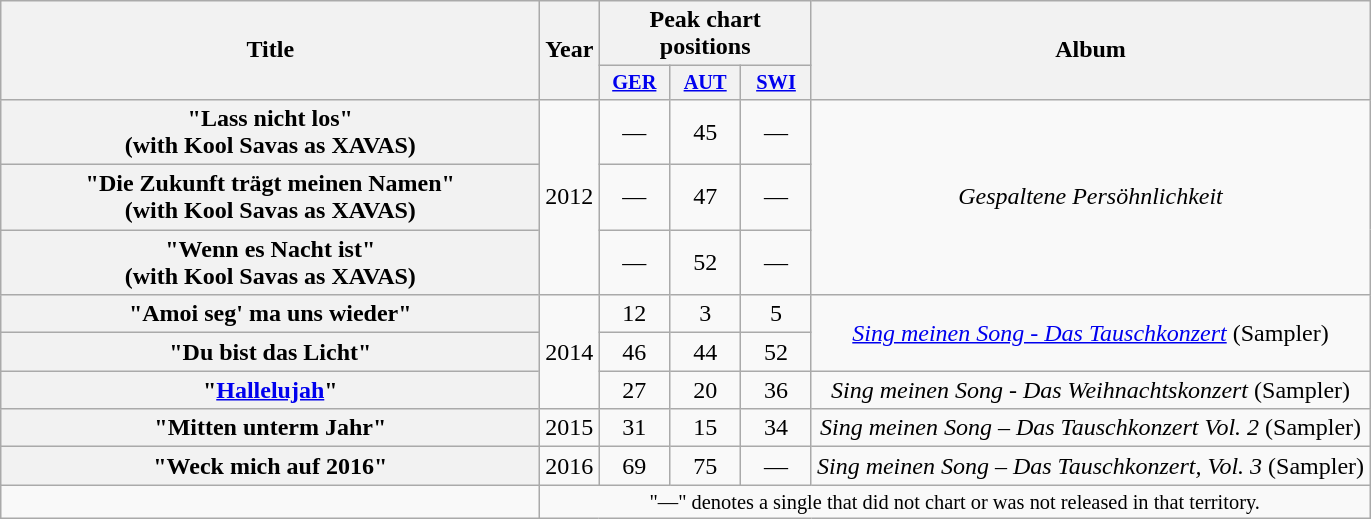<table class="wikitable plainrowheaders" style="text-align:center;">
<tr>
<th scope="col" rowspan="2" style="width:22em;">Title</th>
<th scope="col" rowspan="2" style="width:1em;">Year</th>
<th scope="col" colspan="3">Peak chart positions</th>
<th scope="col" rowspan="2">Album</th>
</tr>
<tr>
<th scope="col" style="width:3em;font-size:85%;"><a href='#'>GER</a></th>
<th scope="col" style="width:3em;font-size:85%;"><a href='#'>AUT</a></th>
<th scope="col" style="width:3em;font-size:85%;"><a href='#'>SWI</a></th>
</tr>
<tr>
<th scope="row">"Lass nicht los"<br><span>(with Kool Savas as XAVAS)</span></th>
<td rowspan="3">2012</td>
<td>—</td>
<td>45</td>
<td>—</td>
<td rowspan="3"><em>Gespaltene Persöhnlichkeit</em></td>
</tr>
<tr>
<th scope="row">"Die Zukunft trägt meinen Namen"<br><span>(with Kool Savas as XAVAS)</span></th>
<td>—</td>
<td>47</td>
<td>—</td>
</tr>
<tr>
<th scope="row">"Wenn es Nacht ist"<br><span>(with Kool Savas as XAVAS)</span></th>
<td>—</td>
<td>52</td>
<td>—</td>
</tr>
<tr>
<th scope="row">"Amoi seg' ma uns wieder"</th>
<td rowspan="3">2014</td>
<td>12</td>
<td>3</td>
<td>5</td>
<td rowspan="2"><em><a href='#'>Sing meinen Song - Das Tauschkonzert</a></em> (Sampler)</td>
</tr>
<tr>
<th scope="row">"Du bist das Licht"</th>
<td>46</td>
<td>44</td>
<td>52</td>
</tr>
<tr>
<th scope="row">"<a href='#'>Hallelujah</a>"</th>
<td>27</td>
<td>20</td>
<td>36</td>
<td><em>Sing meinen Song - Das Weihnachtskonzert</em> (Sampler)</td>
</tr>
<tr>
<th scope="row">"Mitten unterm Jahr"</th>
<td>2015</td>
<td>31</td>
<td>15</td>
<td>34</td>
<td><em>Sing meinen Song – Das Tauschkonzert Vol. 2</em> (Sampler)</td>
</tr>
<tr>
<th scope="row">"Weck mich auf 2016"</th>
<td>2016</td>
<td>69</td>
<td>75</td>
<td>—</td>
<td><em>Sing meinen Song – Das Tauschkonzert, Vol. 3</em> (Sampler)</td>
</tr>
<tr>
<td></td>
<td colspan="20" style="font-size:85%">"—" denotes a single that did not chart or was not released in that territory.</td>
</tr>
</table>
